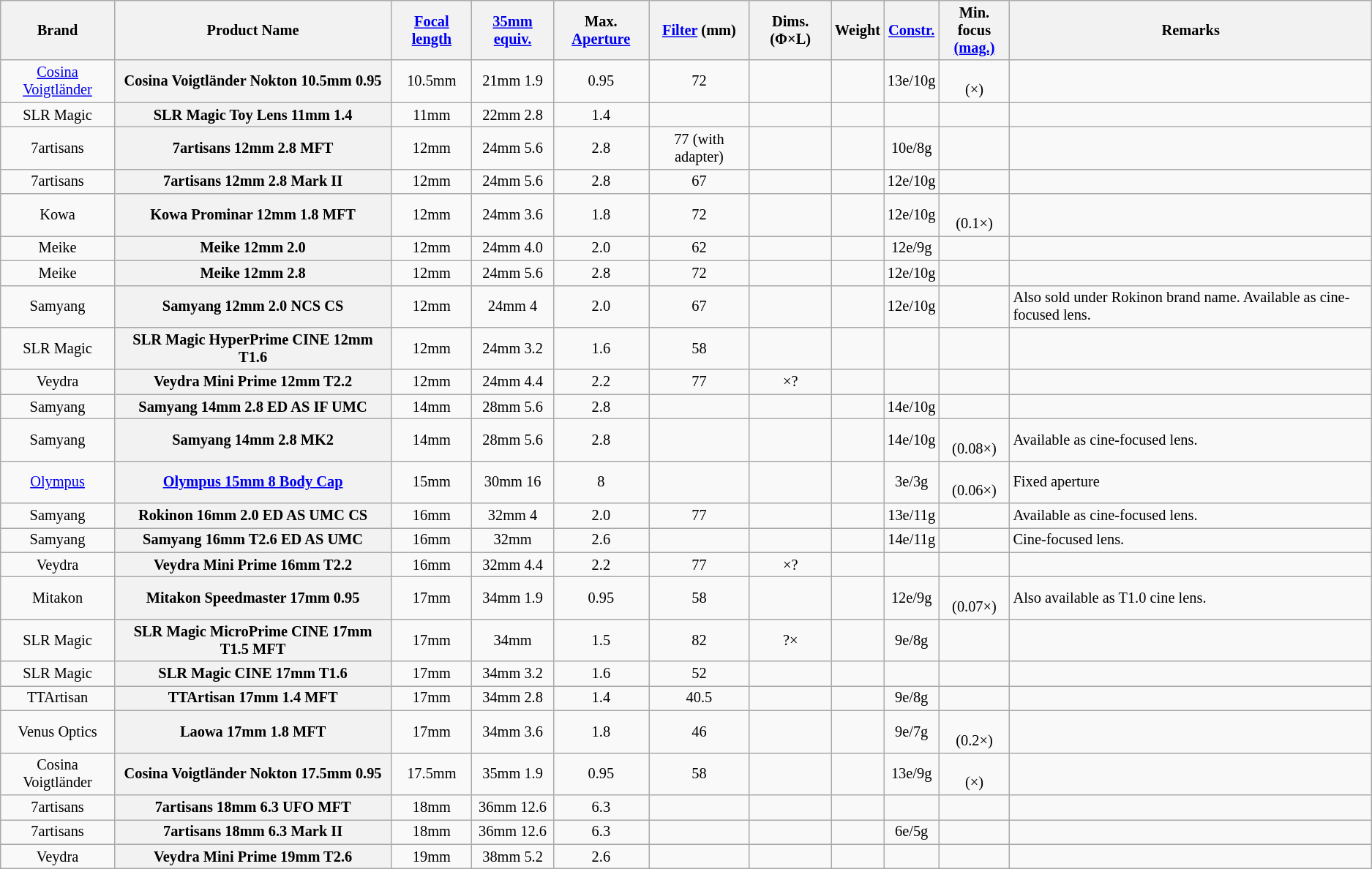<table class="wikitable sortable" style="font-size:85%;text-align:center;">
<tr>
<th>Brand</th>
<th>Product Name</th>
<th><a href='#'>Focal length</a></th>
<th><a href='#'>35mm equiv.</a></th>
<th>Max. <a href='#'>Aperture</a></th>
<th><a href='#'>Filter</a> (mm)</th>
<th>Dims. (Φ×L)</th>
<th>Weight</th>
<th><a href='#'>Constr.</a></th>
<th>Min. focus<br><a href='#'>(mag.)</a></th>
<th class="unsortable">Remarks</th>
</tr>
<tr>
<td><a href='#'>Cosina Voigtländer</a></td>
<th>Cosina Voigtländer Nokton 10.5mm 0.95</th>
<td>10.5mm</td>
<td>21mm 1.9</td>
<td>0.95</td>
<td>72</td>
<td></td>
<td></td>
<td>13e/10g</td>
<td><br>(×)</td>
<td style="text-align:left;"></td>
</tr>
<tr>
<td>SLR Magic</td>
<th>SLR Magic Toy Lens 11mm 1.4</th>
<td>11mm</td>
<td>22mm 2.8</td>
<td>1.4</td>
<td></td>
<td></td>
<td></td>
<td></td>
<td></td>
<td style="text-align:left;"></td>
</tr>
<tr>
<td>7artisans</td>
<th>7artisans 12mm 2.8 MFT</th>
<td>12mm</td>
<td>24mm 5.6</td>
<td>2.8</td>
<td>77 (with adapter)</td>
<td></td>
<td></td>
<td>10e/8g</td>
<td></td>
<td style="text-align:left;"></td>
</tr>
<tr>
<td>7artisans</td>
<th>7artisans 12mm 2.8 Mark II</th>
<td>12mm</td>
<td>24mm 5.6</td>
<td>2.8</td>
<td>67</td>
<td></td>
<td></td>
<td>12e/10g</td>
<td></td>
<td style="text-align:left;"></td>
</tr>
<tr>
<td>Kowa</td>
<th>Kowa Prominar 12mm 1.8 MFT</th>
<td>12mm</td>
<td>24mm 3.6</td>
<td>1.8</td>
<td>72</td>
<td></td>
<td></td>
<td>12e/10g</td>
<td><br>(0.1×)</td>
<td style="text-align:left;"></td>
</tr>
<tr>
<td>Meike</td>
<th>Meike 12mm 2.0</th>
<td>12mm</td>
<td>24mm 4.0</td>
<td>2.0</td>
<td>62</td>
<td></td>
<td></td>
<td>12e/9g</td>
<td></td>
<td style="text-align:left;"></td>
</tr>
<tr>
<td>Meike</td>
<th>Meike 12mm 2.8</th>
<td>12mm</td>
<td>24mm 5.6</td>
<td>2.8</td>
<td>72</td>
<td></td>
<td></td>
<td>12e/10g</td>
<td></td>
<td style="text-align:left;"></td>
</tr>
<tr>
<td>Samyang</td>
<th>Samyang 12mm 2.0 NCS CS</th>
<td>12mm</td>
<td>24mm 4</td>
<td>2.0</td>
<td>67</td>
<td></td>
<td></td>
<td>12e/10g</td>
<td></td>
<td style="text-align:left;">Also sold under Rokinon brand name. Available as cine-focused lens.</td>
</tr>
<tr>
<td>SLR Magic</td>
<th>SLR Magic HyperPrime CINE 12mm T1.6</th>
<td>12mm</td>
<td>24mm 3.2</td>
<td>1.6</td>
<td>58</td>
<td></td>
<td></td>
<td></td>
<td></td>
<td style="text-align:left;"></td>
</tr>
<tr>
<td>Veydra</td>
<th>Veydra Mini Prime 12mm T2.2</th>
<td>12mm</td>
<td>24mm 4.4</td>
<td>2.2</td>
<td>77</td>
<td>×?</td>
<td></td>
<td></td>
<td></td>
<td style="text-align:left;"></td>
</tr>
<tr>
<td>Samyang</td>
<th>Samyang 14mm 2.8 ED AS IF UMC</th>
<td>14mm</td>
<td>28mm 5.6</td>
<td>2.8</td>
<td></td>
<td></td>
<td></td>
<td>14e/10g</td>
<td></td>
<td style="text-align:left;"></td>
</tr>
<tr>
<td>Samyang</td>
<th>Samyang 14mm 2.8 MK2</th>
<td>14mm</td>
<td>28mm 5.6</td>
<td>2.8</td>
<td></td>
<td></td>
<td></td>
<td>14e/10g</td>
<td><br>(0.08×)</td>
<td style="text-align:left;"> Available as cine-focused lens.</td>
</tr>
<tr>
<td><a href='#'>Olympus</a></td>
<th><a href='#'>Olympus 15mm 8 Body Cap</a></th>
<td>15mm</td>
<td>30mm 16</td>
<td>8</td>
<td></td>
<td></td>
<td></td>
<td>3e/3g</td>
<td><br>(0.06×)</td>
<td style="text-align:left;">Fixed aperture</td>
</tr>
<tr>
<td>Samyang</td>
<th>Rokinon 16mm 2.0 ED AS UMC CS</th>
<td>16mm</td>
<td>32mm 4</td>
<td>2.0</td>
<td>77</td>
<td></td>
<td></td>
<td>13e/11g</td>
<td></td>
<td style="text-align:left;"> Available as cine-focused lens.</td>
</tr>
<tr>
<td>Samyang</td>
<th>Samyang 16mm T2.6 ED AS UMC</th>
<td>16mm</td>
<td>32mm</td>
<td>2.6</td>
<td></td>
<td></td>
<td></td>
<td>14e/11g</td>
<td></td>
<td style="text-align:left;">Cine-focused lens.</td>
</tr>
<tr>
<td>Veydra</td>
<th>Veydra Mini Prime 16mm T2.2</th>
<td>16mm</td>
<td>32mm 4.4</td>
<td>2.2</td>
<td>77</td>
<td>×?</td>
<td></td>
<td></td>
<td></td>
<td style="text-align:left;"></td>
</tr>
<tr>
<td>Mitakon</td>
<th>Mitakon Speedmaster 17mm 0.95</th>
<td>17mm</td>
<td>34mm 1.9</td>
<td>0.95</td>
<td>58</td>
<td></td>
<td></td>
<td>12e/9g</td>
<td><br>(0.07×)</td>
<td style="text-align:left;"> Also available as T1.0 cine lens.</td>
</tr>
<tr>
<td>SLR Magic</td>
<th>SLR Magic MicroPrime CINE 17mm T1.5 MFT</th>
<td>17mm</td>
<td>34mm</td>
<td>1.5</td>
<td>82</td>
<td>?×</td>
<td></td>
<td>9e/8g</td>
<td></td>
<td style="text-align:left;"></td>
</tr>
<tr>
<td>SLR Magic</td>
<th>SLR Magic CINE 17mm T1.6</th>
<td>17mm</td>
<td>34mm 3.2</td>
<td>1.6</td>
<td>52</td>
<td></td>
<td></td>
<td></td>
<td></td>
<td style="text-align:left;"></td>
</tr>
<tr>
<td>TTArtisan</td>
<th>TTArtisan 17mm 1.4 MFT</th>
<td>17mm</td>
<td>34mm 2.8</td>
<td>1.4</td>
<td>40.5</td>
<td></td>
<td></td>
<td>9e/8g</td>
<td></td>
<td style="text-align:left;"></td>
</tr>
<tr>
<td>Venus Optics</td>
<th>Laowa 17mm 1.8 MFT</th>
<td>17mm</td>
<td>34mm 3.6</td>
<td>1.8</td>
<td>46</td>
<td></td>
<td></td>
<td>9e/7g</td>
<td><br>(0.2×)</td>
<td style="text-align:left;"></td>
</tr>
<tr>
<td>Cosina Voigtländer</td>
<th>Cosina Voigtländer Nokton 17.5mm 0.95</th>
<td>17.5mm</td>
<td>35mm 1.9</td>
<td>0.95</td>
<td>58</td>
<td></td>
<td></td>
<td>13e/9g</td>
<td><br>(×)</td>
<td style="text-align:left;"></td>
</tr>
<tr>
<td>7artisans</td>
<th>7artisans 18mm 6.3 UFO MFT</th>
<td>18mm</td>
<td>36mm 12.6</td>
<td>6.3</td>
<td></td>
<td></td>
<td></td>
<td></td>
<td></td>
<td style="text-align:left;"></td>
</tr>
<tr>
<td>7artisans</td>
<th>7artisans 18mm 6.3 Mark II</th>
<td>18mm</td>
<td>36mm 12.6</td>
<td>6.3</td>
<td></td>
<td></td>
<td></td>
<td>6e/5g</td>
<td></td>
<td style="text-align:left;"></td>
</tr>
<tr>
<td>Veydra</td>
<th>Veydra Mini Prime 19mm T2.6</th>
<td>19mm</td>
<td>38mm 5.2</td>
<td>2.6</td>
<td></td>
<td></td>
<td></td>
<td></td>
<td></td>
<td style="text-align:left;"></td>
</tr>
</table>
